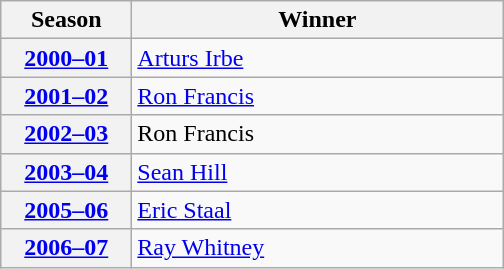<table class="wikitable">
<tr>
<th scope="col" style="width:5em">Season</th>
<th scope="col" style="width:15em">Winner</th>
</tr>
<tr>
<th scope="row"><a href='#'>2000–01</a></th>
<td><a href='#'>Arturs Irbe</a></td>
</tr>
<tr>
<th scope="row"><a href='#'>2001–02</a></th>
<td><a href='#'>Ron Francis</a></td>
</tr>
<tr>
<th scope="row"><a href='#'>2002–03</a></th>
<td>Ron Francis</td>
</tr>
<tr>
<th scope="row"><a href='#'>2003–04</a></th>
<td><a href='#'>Sean Hill</a></td>
</tr>
<tr>
<th scope="row"><a href='#'>2005–06</a></th>
<td><a href='#'>Eric Staal</a></td>
</tr>
<tr>
<th scope="row"><a href='#'>2006–07</a></th>
<td><a href='#'>Ray Whitney</a></td>
</tr>
</table>
